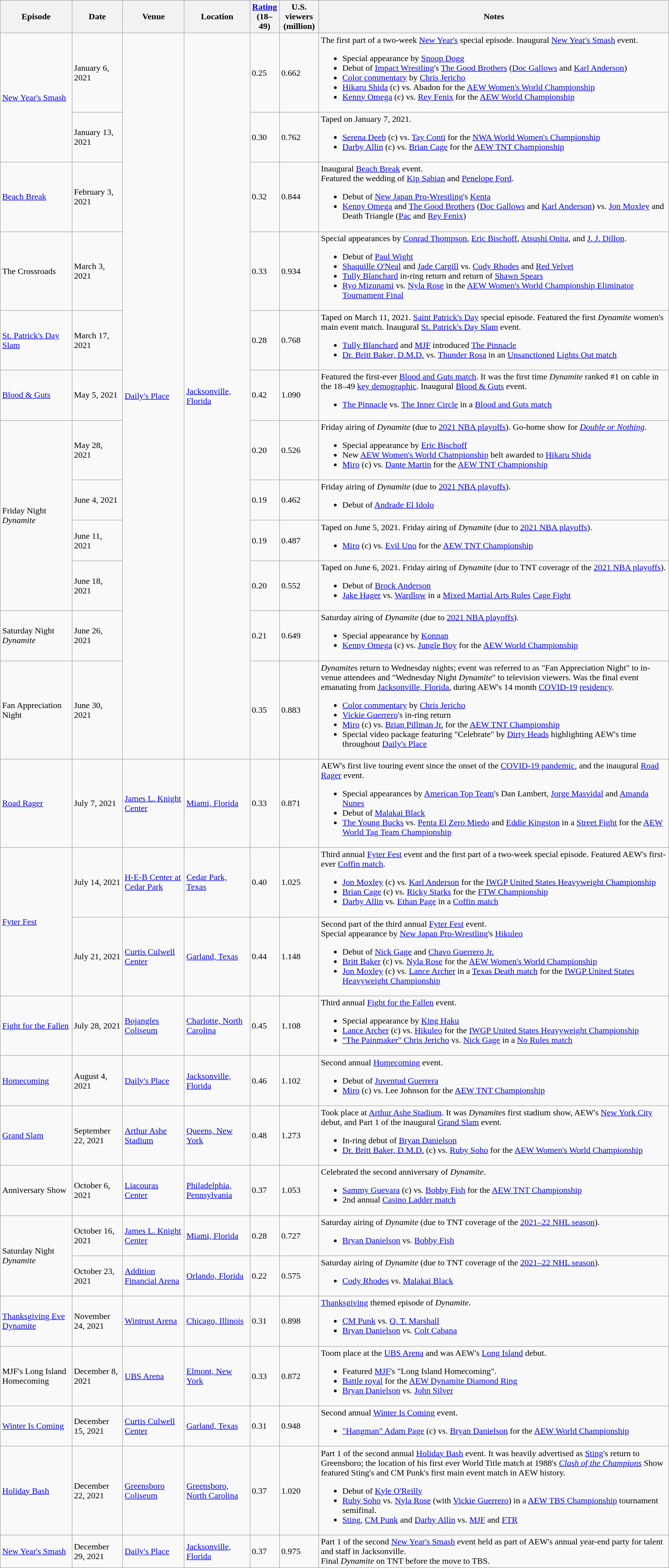<table class="wikitable plainrowheaders sortable">
<tr>
<th>Episode</th>
<th>Date</th>
<th>Venue</th>
<th>Location</th>
<th><a href='#'>Rating</a><br>(18–49)</th>
<th>U.S. viewers<br>(million)</th>
<th>Notes</th>
</tr>
<tr>
<td rowspan="2"><a href='#'>New Year's Smash</a></td>
<td>January 6, 2021</td>
<td rowspan="12"><a href='#'>Daily's Place</a></td>
<td rowspan="12"><a href='#'>Jacksonville, Florida</a></td>
<td>0.25</td>
<td>0.662</td>
<td>The first part of a two-week <a href='#'>New Year's</a> special episode. Inaugural <a href='#'>New Year's Smash</a> event.<br><ul><li>Special appearance by <a href='#'>Snoop Dogg</a></li><li>Debut of <a href='#'>Impact Wrestling</a>'s <a href='#'>The Good Brothers</a> (<a href='#'>Doc Gallows</a> and <a href='#'>Karl Anderson</a>)</li><li><a href='#'>Color commentary</a> by <a href='#'>Chris Jericho</a></li><li><a href='#'>Hikaru Shida</a> (c) vs. Abadon for the <a href='#'>AEW Women's World Championship</a></li><li><a href='#'>Kenny Omega</a> (c) vs. <a href='#'>Rey Fenix</a> for the <a href='#'>AEW World Championship</a></li></ul></td>
</tr>
<tr>
<td>January 13, 2021</td>
<td>0.30</td>
<td>0.762</td>
<td>Taped on January 7, 2021.<br><ul><li><a href='#'>Serena Deeb</a> (c) vs. <a href='#'>Tay Conti</a> for the <a href='#'>NWA World Women's Championship</a></li><li><a href='#'>Darby Allin</a> (c) vs. <a href='#'>Brian Cage</a> for the <a href='#'>AEW TNT Championship</a></li></ul></td>
</tr>
<tr>
<td><a href='#'>Beach Break</a></td>
<td>February 3, 2021</td>
<td>0.32</td>
<td>0.844</td>
<td>Inaugural <a href='#'>Beach Break</a> event.<br>Featured the wedding of <a href='#'>Kip Sabian</a> and <a href='#'>Penelope Ford</a>.<ul><li>Debut of <a href='#'>New Japan Pro-Wrestling</a>'s <a href='#'>Kenta</a></li><li><a href='#'>Kenny Omega</a> and <a href='#'>The Good Brothers</a> (<a href='#'>Doc Gallows</a> and <a href='#'>Karl Anderson</a>) vs. <a href='#'>Jon Moxley</a> and Death Triangle (<a href='#'>Pac</a> and <a href='#'>Rey Fenix</a>)</li></ul></td>
</tr>
<tr>
<td>The Crossroads</td>
<td>March 3, 2021</td>
<td>0.33</td>
<td>0.934</td>
<td>Special appearances by <a href='#'>Conrad Thompson</a>, <a href='#'>Eric Bischoff</a>, <a href='#'>Atsushi Onita</a>, and <a href='#'>J. J. Dillon</a>.<br><ul><li>Debut of <a href='#'>Paul Wight</a></li><li><a href='#'>Shaquille O'Neal</a> and <a href='#'>Jade Cargill</a> vs. <a href='#'>Cody Rhodes</a> and <a href='#'>Red Velvet</a></li><li><a href='#'>Tully Blanchard</a> in-ring return and return of <a href='#'>Shawn Spears</a></li><li><a href='#'>Ryo Mizunami</a> vs. <a href='#'>Nyla Rose</a> in the <a href='#'>AEW Women's World Championship Eliminator Tournament Final</a></li></ul></td>
</tr>
<tr>
<td><a href='#'>St. Patrick's Day Slam</a></td>
<td>March 17, 2021</td>
<td>0.28</td>
<td>0.768</td>
<td>Taped on March 11, 2021. <a href='#'>Saint Patrick's Day</a> special episode. Featured the first <em>Dynamite</em> women's main event match. Inaugural <a href='#'>St. Patrick's Day Slam</a> event.<br><ul><li><a href='#'>Tully Blanchard</a> and <a href='#'>MJF</a> introduced <a href='#'>The Pinnacle</a></li><li><a href='#'>Dr. Britt Baker, D.M.D.</a> vs. <a href='#'>Thunder Rosa</a> in an <a href='#'>Unsanctioned</a> <a href='#'>Lights Out match</a></li></ul></td>
</tr>
<tr>
<td><a href='#'>Blood & Guts</a></td>
<td>May 5, 2021</td>
<td>0.42</td>
<td>1.090</td>
<td>Featured the first-ever <a href='#'>Blood and Guts match</a>. It was the first time <em>Dynamite</em> ranked #1 on cable in the 18–49 <a href='#'>key demographic</a>. Inaugural <a href='#'>Blood & Guts</a> event.<br><ul><li><a href='#'>The Pinnacle</a> vs. <a href='#'>The Inner Circle</a> in a <a href='#'>Blood and Guts match</a></li></ul></td>
</tr>
<tr>
<td rowspan="4">Friday Night <em>Dynamite</em></td>
<td>May 28, 2021</td>
<td>0.20</td>
<td>0.526</td>
<td>Friday airing of <em>Dynamite</em> (due to <a href='#'>2021 NBA playoffs</a>).  Go-home show for <em><a href='#'>Double or Nothing</a></em>.<br><ul><li>Special appearance by <a href='#'>Eric Bischoff</a></li><li>New <a href='#'>AEW Women's World Championship</a> belt awarded to <a href='#'>Hikaru Shida</a></li><li><a href='#'>Miro</a> (c) vs. <a href='#'>Dante Martin</a> for the <a href='#'>AEW TNT Championship</a></li></ul></td>
</tr>
<tr>
<td>June 4, 2021</td>
<td>0.19</td>
<td>0.462</td>
<td>Friday airing of <em>Dynamite</em> (due to <a href='#'>2021 NBA playoffs</a>).<br><ul><li>Debut of <a href='#'>Andrade El Idolo</a></li></ul></td>
</tr>
<tr>
<td>June 11, 2021</td>
<td>0.19</td>
<td>0.487</td>
<td>Taped on June 5, 2021. Friday airing of <em>Dynamite</em> (due to <a href='#'>2021 NBA playoffs</a>).<br><ul><li><a href='#'>Miro</a> (c) vs. <a href='#'>Evil Uno</a> for the <a href='#'>AEW TNT Championship</a></li></ul></td>
</tr>
<tr>
<td>June 18, 2021</td>
<td>0.20</td>
<td>0.552</td>
<td>Taped on June 6, 2021. Friday airing of <em>Dynamite</em> (due to TNT coverage of the <a href='#'>2021 NBA playoffs</a>).<br><ul><li>Debut of <a href='#'>Brock Anderson</a></li><li><a href='#'>Jake Hager</a> vs. <a href='#'>Wardlow</a> in a <a href='#'>Mixed Martial Arts Rules</a> <a href='#'>Cage Fight</a></li></ul></td>
</tr>
<tr>
<td>Saturday Night <em>Dynamite</em></td>
<td>June 26, 2021</td>
<td>0.21</td>
<td>0.649</td>
<td>Saturday airing of <em>Dynamite</em> (due to <a href='#'>2021 NBA playoffs</a>).<br><ul><li>Special appearance by <a href='#'>Konnan</a></li><li><a href='#'>Kenny Omega</a> (c) vs. <a href='#'>Jungle Boy</a> for the <a href='#'>AEW World Championship</a></li></ul></td>
</tr>
<tr>
<td>Fan Appreciation Night</td>
<td>June 30, 2021</td>
<td>0.35</td>
<td>0.883</td>
<td><em>Dynamite</em>s return to Wednesday nights; event was referred to as "Fan Appreciation Night" to in-venue attendees and "Wednesday Night <em>Dynamite</em>" to television viewers. Was the final event emanating from <a href='#'>Jacksonville, Florida</a>, during AEW's 14 month <a href='#'>COVID-19</a> <a href='#'>residency</a>.<br><ul><li><a href='#'>Color commentary</a> by <a href='#'>Chris Jericho</a></li><li><a href='#'>Vickie Guerrero</a>'s in-ring return</li><li><a href='#'>Miro</a> (c) vs. <a href='#'>Brian Pillman Jr.</a> for the <a href='#'>AEW TNT Championship</a></li><li>Special video package featuring "Celebrate" by <a href='#'>Dirty Heads</a> highlighting AEW's time throughout <a href='#'>Daily's Place</a></li></ul></td>
</tr>
<tr>
<td><a href='#'>Road Rager</a></td>
<td>July 7, 2021</td>
<td><a href='#'>James L. Knight Center</a></td>
<td><a href='#'>Miami, Florida</a></td>
<td>0.33</td>
<td>0.871</td>
<td>AEW's first live touring event since the onset of the <a href='#'>COVID-19 pandemic</a>, and the inaugural <a href='#'>Road Rager</a> event.<br><ul><li>Special appearances by <a href='#'>American Top Team</a>'s Dan Lambert, <a href='#'>Jorge Masvidal</a> and <a href='#'>Amanda Nunes</a></li><li>Debut of <a href='#'>Malakai Black</a></li><li><a href='#'>The Young Bucks</a> vs. <a href='#'>Penta El Zero Miedo</a> and <a href='#'>Eddie Kingston</a> in a <a href='#'>Street Fight</a> for the <a href='#'>AEW World Tag Team Championship</a></li></ul></td>
</tr>
<tr>
<td rowspan="2"><a href='#'>Fyter Fest</a></td>
<td>July 14, 2021</td>
<td><a href='#'>H-E-B Center at Cedar Park</a></td>
<td><a href='#'>Cedar Park, Texas</a></td>
<td>0.40</td>
<td>1.025</td>
<td>Third annual <a href='#'>Fyter Fest</a> event and the first part of a two-week special episode. Featured AEW's first-ever <a href='#'>Coffin match</a>.<br><ul><li><a href='#'>Jon Moxley</a> (c) vs. <a href='#'>Karl Anderson</a> for the <a href='#'>IWGP United States Heavyweight Championship</a></li><li><a href='#'>Brian Cage</a> (c) vs. <a href='#'>Ricky Starks</a> for the <a href='#'>FTW Championship</a></li><li><a href='#'>Darby Allin</a> vs. <a href='#'>Ethan Page</a> in a <a href='#'>Coffin match</a></li></ul></td>
</tr>
<tr>
<td>July 21, 2021</td>
<td><a href='#'>Curtis Culwell Center</a></td>
<td><a href='#'>Garland, Texas</a></td>
<td>0.44</td>
<td>1.148</td>
<td>Second part of the third annual <a href='#'>Fyter Fest</a> event.<br>Special appearance by <a href='#'>New Japan Pro-Wrestling</a>'s <a href='#'>Hikuleo</a><ul><li>Debut of <a href='#'>Nick Gage</a> and <a href='#'>Chavo Guerrero Jr.</a></li><li><a href='#'>Britt Baker</a> (c) vs. <a href='#'>Nyla Rose</a> for the <a href='#'>AEW Women's World Championship</a></li><li><a href='#'>Jon Moxley</a> (c) vs. <a href='#'>Lance Archer</a> in a <a href='#'>Texas Death match</a> for the <a href='#'>IWGP United States Heavyweight Championship</a></li></ul></td>
</tr>
<tr>
<td><a href='#'>Fight for the Fallen</a></td>
<td>July 28, 2021</td>
<td><a href='#'>Bojangles Coliseum</a></td>
<td><a href='#'>Charlotte, North Carolina</a></td>
<td>0.45</td>
<td>1.108</td>
<td>Third annual <a href='#'>Fight for the Fallen</a> event.<br><ul><li>Special appearance by <a href='#'>King Haku</a></li><li><a href='#'>Lance Archer</a> (c) vs. <a href='#'>Hikuleo</a> for the <a href='#'>IWGP United States Heavyweight Championship</a></li><li><a href='#'>"The Painmaker" Chris Jericho</a> vs. <a href='#'>Nick Gage</a> in a <a href='#'>No Rules match</a></li></ul></td>
</tr>
<tr>
<td><a href='#'>Homecoming</a></td>
<td>August 4, 2021</td>
<td><a href='#'>Daily's Place</a></td>
<td><a href='#'>Jacksonville, Florida</a></td>
<td>0.46</td>
<td>1.102</td>
<td>Second annual <a href='#'>Homecoming</a> event.<br><ul><li>Debut of <a href='#'>Juventud Guerrera</a></li><li><a href='#'>Miro</a> (c) vs. Lee Johnson for the <a href='#'>AEW TNT Championship</a></li></ul></td>
</tr>
<tr>
<td><a href='#'>Grand Slam</a></td>
<td>September 22, 2021</td>
<td><a href='#'>Arthur Ashe Stadium</a></td>
<td><a href='#'>Queens, New York</a></td>
<td>0.48</td>
<td>1.273</td>
<td>Took place at <a href='#'>Arthur Ashe Stadium</a>. It was <em>Dynamite</em>s first stadium show, AEW's <a href='#'>New York City</a> debut, and Part 1 of the inaugural <a href='#'>Grand Slam</a> event.<br><ul><li>In-ring debut of <a href='#'>Bryan Danielson</a></li><li><a href='#'>Dr. Britt Baker, D.M.D.</a> (c) vs. <a href='#'>Ruby Soho</a> for the <a href='#'>AEW Women's World Championship</a></li></ul></td>
</tr>
<tr>
<td>Anniversary Show</td>
<td>October 6, 2021</td>
<td><a href='#'>Liacouras Center</a></td>
<td><a href='#'>Philadelphia, Pennsylvania</a></td>
<td>0.37</td>
<td>1.053</td>
<td>Celebrated the second anniversary of <em>Dynamite</em>.<br><ul><li><a href='#'>Sammy Guevara</a> (c) vs. <a href='#'>Bobby Fish</a> for the <a href='#'>AEW TNT Championship</a></li><li>2nd annual <a href='#'>Casino Ladder match</a></li></ul></td>
</tr>
<tr>
<td rowspan="2">Saturday Night <em>Dynamite</em></td>
<td>October 16, 2021</td>
<td><a href='#'>James L. Knight Center</a></td>
<td><a href='#'>Miami, Florida</a></td>
<td>0.28</td>
<td>0.727</td>
<td>Saturday airing of <em>Dynamite</em> (due to TNT coverage of the <a href='#'>2021–22 NHL season</a>).<br><ul><li><a href='#'>Bryan Danielson</a> vs. <a href='#'>Bobby Fish</a></li></ul></td>
</tr>
<tr>
<td>October 23, 2021</td>
<td><a href='#'>Addition Financial Arena</a></td>
<td><a href='#'>Orlando, Florida</a></td>
<td>0.22</td>
<td>0.575</td>
<td>Saturday airing of <em>Dynamite</em> (due to TNT coverage of the <a href='#'>2021–22 NHL season</a>).<br><ul><li><a href='#'>Cody Rhodes</a> vs. <a href='#'>Malakai Black</a></li></ul></td>
</tr>
<tr>
<td><a href='#'>Thanksgiving Eve Dynamite</a></td>
<td>November 24, 2021</td>
<td><a href='#'>Wintrust Arena</a></td>
<td><a href='#'>Chicago, Illinois</a></td>
<td>0.31</td>
<td>0.898</td>
<td><a href='#'>Thanksgiving</a> themed episode of <em>Dynamite</em>.<br><ul><li><a href='#'>CM Punk</a> vs. <a href='#'>Q. T. Marshall</a></li><li><a href='#'>Bryan Danielson</a> vs. <a href='#'>Colt Cabana</a></li></ul></td>
</tr>
<tr>
<td>MJF's Long Island Homecoming</td>
<td>December 8, 2021</td>
<td><a href='#'>UBS Arena</a></td>
<td><a href='#'>Elmont, New York</a></td>
<td>0.33</td>
<td>0.872</td>
<td>Toom place at the <a href='#'>UBS Arena</a> and was AEW's <a href='#'>Long Island</a> debut.<br><ul><li>Featured <a href='#'>MJF</a>'s "Long Island Homecoming".</li><li><a href='#'>Battle royal</a> for the <a href='#'>AEW Dynamite Diamond Ring</a></li><li><a href='#'>Bryan Danielson</a> vs. <a href='#'>John Silver</a></li></ul></td>
</tr>
<tr>
<td><a href='#'>Winter Is Coming</a></td>
<td>December 15, 2021</td>
<td><a href='#'>Curtis Culwell Center</a></td>
<td><a href='#'>Garland, Texas</a></td>
<td>0.31</td>
<td>0.948</td>
<td>Second annual <a href='#'>Winter Is Coming</a> event.<br><ul><li><a href='#'>"Hangman" Adam Page</a> (c) vs. <a href='#'>Bryan Danielson</a> for the <a href='#'>AEW World Championship</a></li></ul></td>
</tr>
<tr>
<td><a href='#'>Holiday Bash</a></td>
<td>December 22, 2021</td>
<td><a href='#'>Greensboro Coliseum</a></td>
<td><a href='#'>Greensboro, North Carolina</a></td>
<td>0.37</td>
<td>1.020</td>
<td>Part 1 of the second annual <a href='#'>Holiday Bash</a> event. It was heavily advertised as <a href='#'>Sting</a>'s return to Greensboro; the location of his first ever World Title match at 1988's <em><a href='#'>Clash of the Champions</a></em> Show featured Sting's and CM Punk's first main event match in AEW history.<br><ul><li>Debut of <a href='#'>Kyle O'Reilly</a></li><li><a href='#'>Ruby Soho</a> vs. <a href='#'>Nyla Rose</a> (with <a href='#'>Vickie Guerrero</a>) in a <a href='#'>AEW TBS Championship</a> tournament semifinal.</li><li><a href='#'>Sting</a>, <a href='#'>CM Punk</a> and <a href='#'>Darby Allin</a> vs. <a href='#'>MJF</a> and <a href='#'>FTR</a></li></ul></td>
</tr>
<tr>
<td><a href='#'>New Year's Smash</a></td>
<td>December 29, 2021</td>
<td><a href='#'>Daily's Place</a></td>
<td><a href='#'>Jacksonville, Florida</a></td>
<td>0.37</td>
<td>0.975</td>
<td>Part 1 of the second <a href='#'>New Year's Smash</a> event held as part of AEW's annual year-end party for talent and staff in Jacksonville.<br>Final <em>Dynamite</em> on TNT before the move to TBS.</td>
</tr>
</table>
